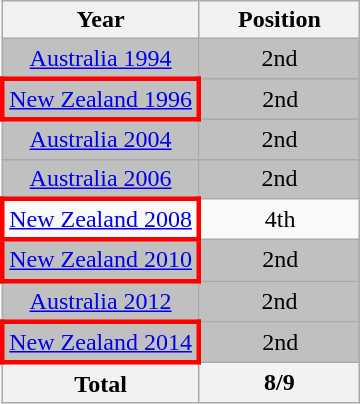<table class="wikitable" style="text-align: center;">
<tr>
<th>Year</th>
<th width="100">Position</th>
</tr>
<tr bgcolor=silver>
<td><a href='#'>Australia 1994</a></td>
<td>2nd</td>
</tr>
<tr bgcolor=silver>
<td style="border: 3px solid red"><a href='#'>New Zealand 1996</a></td>
<td>2nd</td>
</tr>
<tr bgcolor=silver>
<td><a href='#'>Australia 2004</a></td>
<td>2nd</td>
</tr>
<tr bgcolor=silver>
<td><a href='#'>Australia 2006</a></td>
<td>2nd</td>
</tr>
<tr>
<td style="border: 3px solid red"><a href='#'>New Zealand 2008</a></td>
<td>4th</td>
</tr>
<tr bgcolor=silver>
<td style="border: 3px solid red"><a href='#'>New Zealand 2010</a></td>
<td>2nd</td>
</tr>
<tr bgcolor=silver>
<td><a href='#'>Australia 2012</a></td>
<td>2nd</td>
</tr>
<tr bgcolor=silver>
<td style="border: 3px solid red"><a href='#'>New Zealand 2014</a></td>
<td>2nd</td>
</tr>
<tr>
<th>Total</th>
<th>8/9</th>
</tr>
</table>
